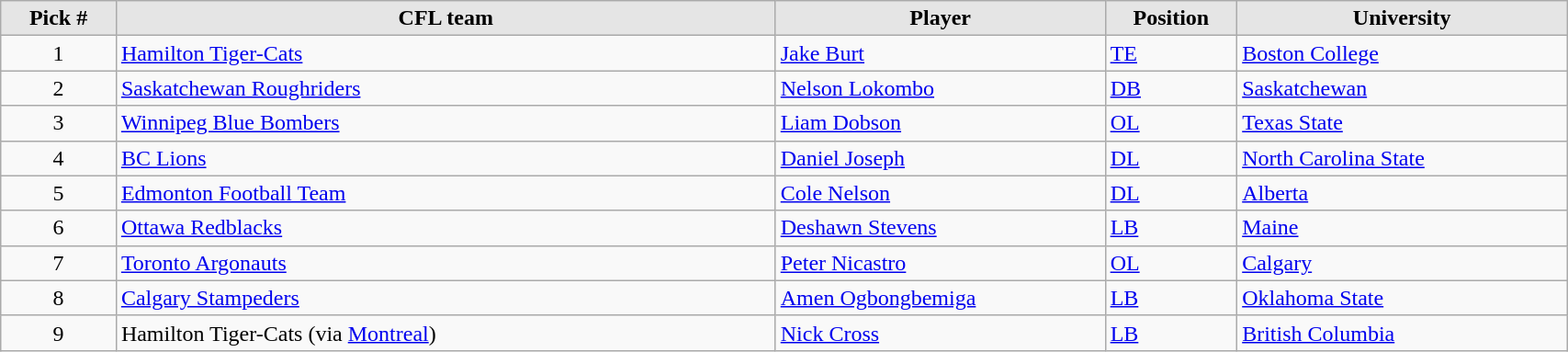<table class="wikitable" style="width: 90%">
<tr>
<th style="background:#E5E5E5;" width=7%>Pick #</th>
<th width=40% style="background:#E5E5E5;">CFL team</th>
<th width=20% style="background:#E5E5E5;">Player</th>
<th width=8% style="background:#E5E5E5;">Position</th>
<th width=20% style="background:#E5E5E5;">University</th>
</tr>
<tr>
<td align=center>1</td>
<td><a href='#'>Hamilton Tiger-Cats</a></td>
<td><a href='#'>Jake Burt</a></td>
<td><a href='#'>TE</a></td>
<td><a href='#'>Boston College</a></td>
</tr>
<tr>
<td align=center>2</td>
<td><a href='#'>Saskatchewan Roughriders</a></td>
<td><a href='#'>Nelson Lokombo</a></td>
<td><a href='#'>DB</a></td>
<td><a href='#'>Saskatchewan</a></td>
</tr>
<tr>
<td align=center>3</td>
<td><a href='#'>Winnipeg Blue Bombers</a></td>
<td><a href='#'>Liam Dobson</a></td>
<td><a href='#'>OL</a></td>
<td><a href='#'>Texas State</a></td>
</tr>
<tr>
<td align=center>4</td>
<td><a href='#'>BC Lions</a></td>
<td><a href='#'>Daniel Joseph</a></td>
<td><a href='#'>DL</a></td>
<td><a href='#'>North Carolina State</a></td>
</tr>
<tr>
<td align=center>5</td>
<td><a href='#'>Edmonton Football Team</a></td>
<td><a href='#'>Cole Nelson</a></td>
<td><a href='#'>DL</a></td>
<td><a href='#'>Alberta</a></td>
</tr>
<tr>
<td align=center>6</td>
<td><a href='#'>Ottawa Redblacks</a></td>
<td><a href='#'>Deshawn Stevens</a></td>
<td><a href='#'>LB</a></td>
<td><a href='#'>Maine</a></td>
</tr>
<tr>
<td align=center>7</td>
<td><a href='#'>Toronto Argonauts</a></td>
<td><a href='#'>Peter Nicastro</a></td>
<td><a href='#'>OL</a></td>
<td><a href='#'>Calgary</a></td>
</tr>
<tr>
<td align=center>8</td>
<td><a href='#'>Calgary Stampeders</a></td>
<td><a href='#'>Amen Ogbongbemiga</a></td>
<td><a href='#'>LB</a></td>
<td><a href='#'>Oklahoma State</a></td>
</tr>
<tr>
<td align=center>9</td>
<td>Hamilton Tiger-Cats (via <a href='#'>Montreal</a>)</td>
<td><a href='#'>Nick Cross</a></td>
<td><a href='#'>LB</a></td>
<td><a href='#'>British Columbia</a></td>
</tr>
</table>
